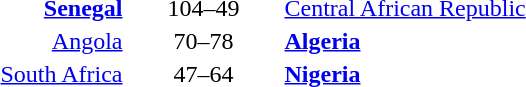<table style="text-align:center">
<tr>
<th width=200></th>
<th width=100></th>
<th width=200></th>
</tr>
<tr>
<td align=right><strong><a href='#'>Senegal</a></strong> </td>
<td align=center>104–49</td>
<td align=left> <a href='#'>Central African Republic</a></td>
</tr>
<tr>
<td align=right><a href='#'>Angola</a></td>
<td align=center>70–78</td>
<td align=left> <strong><a href='#'>Algeria</a></strong></td>
</tr>
<tr>
<td align=right><a href='#'>South Africa</a> </td>
<td align=center>47–64</td>
<td align=left> <strong><a href='#'>Nigeria</a></strong></td>
</tr>
</table>
